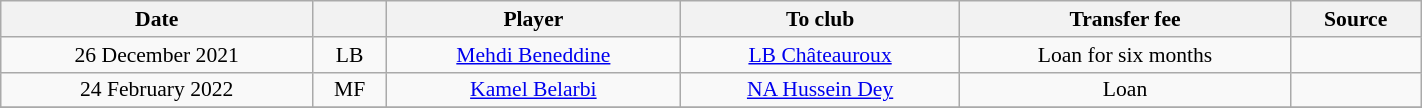<table class="wikitable sortable" style="width:75%; text-align:center; font-size:90%; text-align:centre;">
<tr>
<th>Date</th>
<th></th>
<th>Player</th>
<th>To club</th>
<th>Transfer fee</th>
<th>Source</th>
</tr>
<tr>
<td>26 December 2021</td>
<td>LB</td>
<td> <a href='#'>Mehdi Beneddine</a></td>
<td> <a href='#'>LB Châteauroux</a></td>
<td>Loan for six months</td>
<td></td>
</tr>
<tr>
<td>24 February 2022</td>
<td>MF</td>
<td> <a href='#'>Kamel Belarbi</a></td>
<td><a href='#'>NA Hussein Dey</a></td>
<td>Loan</td>
<td></td>
</tr>
<tr>
</tr>
</table>
